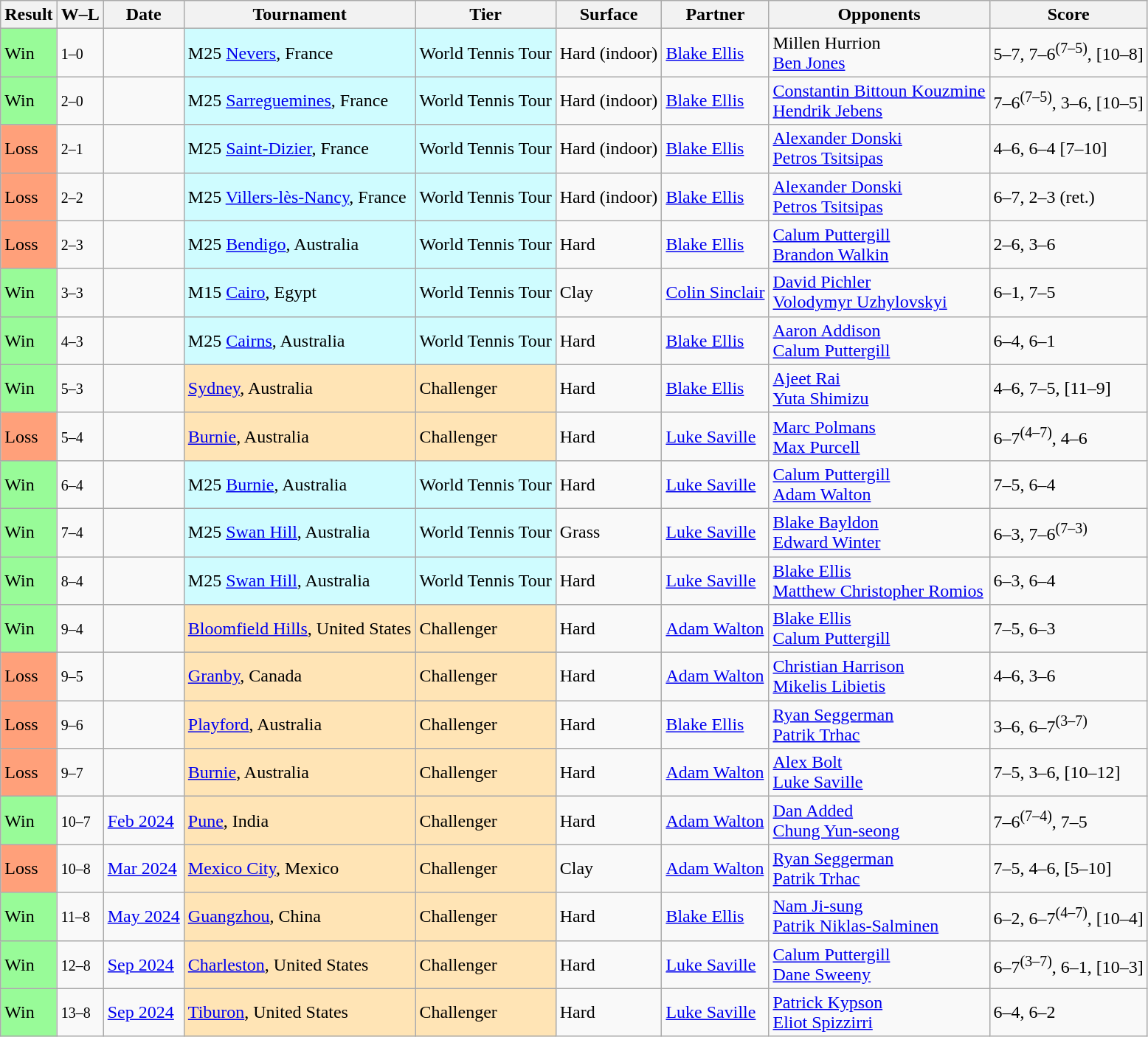<table class="sortable wikitable">
<tr>
<th>Result</th>
<th class="unsortable">W–L</th>
<th>Date</th>
<th>Tournament</th>
<th>Tier</th>
<th>Surface</th>
<th>Partner</th>
<th>Opponents</th>
<th class="unsortable">Score</th>
</tr>
<tr>
<td bgcolor=98FB98>Win</td>
<td><small>1–0</small></td>
<td></td>
<td bgcolor=cffcff>M25 <a href='#'>Nevers</a>, France</td>
<td bgcolor=cffcff>World Tennis Tour</td>
<td>Hard (indoor)</td>
<td> <a href='#'>Blake Ellis</a></td>
<td> Millen Hurrion <br> <a href='#'>Ben Jones</a></td>
<td>5–7, 7–6<sup>(7–5)</sup>, [10–8]</td>
</tr>
<tr>
<td bgcolor=98FB98>Win</td>
<td><small>2–0</small></td>
<td></td>
<td bgcolor=cffcff>M25 <a href='#'>Sarreguemines</a>, France</td>
<td bgcolor=cffcff>World Tennis Tour</td>
<td>Hard (indoor)</td>
<td> <a href='#'>Blake Ellis</a></td>
<td> <a href='#'>Constantin Bittoun Kouzmine</a>  <br> <a href='#'>Hendrik Jebens</a></td>
<td>7–6<sup>(7–5)</sup>, 3–6, [10–5]</td>
</tr>
<tr>
<td style="background:#ffa07a;">Loss</td>
<td><small>2–1</small></td>
<td></td>
<td bgcolor=cffcff>M25 <a href='#'>Saint-Dizier</a>, France</td>
<td bgcolor=cffcff>World Tennis Tour</td>
<td>Hard (indoor)</td>
<td> <a href='#'>Blake Ellis</a></td>
<td> <a href='#'>Alexander Donski</a> <br> <a href='#'>Petros Tsitsipas</a></td>
<td>4–6, 6–4 [7–10]</td>
</tr>
<tr>
<td style="background:#ffa07a;">Loss</td>
<td><small>2–2</small></td>
<td></td>
<td bgcolor=cffcff>M25 <a href='#'>Villers-lès-Nancy</a>, France</td>
<td bgcolor=cffcff>World Tennis Tour</td>
<td>Hard (indoor)</td>
<td> <a href='#'>Blake Ellis</a></td>
<td> <a href='#'>Alexander Donski</a> <br> <a href='#'>Petros Tsitsipas</a></td>
<td>6–7, 2–3 (ret.)</td>
</tr>
<tr>
<td style="background:#ffa07a;">Loss</td>
<td><small>2–3</small></td>
<td></td>
<td bgcolor=cffcff>M25 <a href='#'>Bendigo</a>, Australia</td>
<td bgcolor=cffcff>World Tennis Tour</td>
<td>Hard</td>
<td> <a href='#'>Blake Ellis</a></td>
<td> <a href='#'>Calum Puttergill</a> <br> <a href='#'>Brandon Walkin</a></td>
<td>2–6, 3–6</td>
</tr>
<tr>
<td bgcolor=98FB98>Win</td>
<td><small>3–3</small></td>
<td></td>
<td bgcolor=cffcff>M15 <a href='#'>Cairo</a>, Egypt</td>
<td bgcolor=cffcff>World Tennis Tour</td>
<td>Clay</td>
<td> <a href='#'>Colin Sinclair</a></td>
<td> <a href='#'>David Pichler</a> <br> <a href='#'>Volodymyr Uzhylovskyi</a></td>
<td>6–1, 7–5</td>
</tr>
<tr>
<td bgcolor=98FB98>Win</td>
<td><small>4–3</small></td>
<td></td>
<td bgcolor=cffcff>M25 <a href='#'>Cairns</a>, Australia</td>
<td bgcolor=cffcff>World Tennis Tour</td>
<td>Hard</td>
<td> <a href='#'>Blake Ellis</a></td>
<td> <a href='#'>Aaron Addison</a> <br> <a href='#'>Calum Puttergill</a></td>
<td>6–4, 6–1</td>
</tr>
<tr>
<td style="background:#98fb98;">Win</td>
<td><small>5–3</small></td>
<td><a href='#'></a></td>
<td style="background:moccasin;"><a href='#'>Sydney</a>, Australia</td>
<td style="background:moccasin;">Challenger</td>
<td>Hard</td>
<td> <a href='#'>Blake Ellis</a></td>
<td> <a href='#'>Ajeet Rai</a><br> <a href='#'>Yuta Shimizu</a></td>
<td>4–6, 7–5, [11–9]</td>
</tr>
<tr>
<td bgcolor=FFA07A>Loss</td>
<td><small>5–4</small></td>
<td><a href='#'></a></td>
<td style="background:moccasin;"><a href='#'>Burnie</a>, Australia</td>
<td style="background:moccasin;">Challenger</td>
<td>Hard</td>
<td> <a href='#'>Luke Saville</a></td>
<td> <a href='#'>Marc Polmans</a><br> <a href='#'>Max Purcell</a></td>
<td>6–7<sup>(4–7)</sup>, 4–6</td>
</tr>
<tr>
<td style="background:#98fb98;">Win</td>
<td><small>6–4</small></td>
<td></td>
<td bgcolor=cffcff>M25 <a href='#'>Burnie</a>, Australia</td>
<td bgcolor=cffcff>World Tennis Tour</td>
<td>Hard</td>
<td> <a href='#'>Luke Saville</a></td>
<td> <a href='#'>Calum Puttergill</a><br> <a href='#'>Adam Walton</a></td>
<td>7–5, 6–4</td>
</tr>
<tr>
<td style="background:#98fb98;">Win</td>
<td><small>7–4</small></td>
<td></td>
<td bgcolor=cffcff>M25 <a href='#'>Swan Hill</a>, Australia</td>
<td bgcolor=cffcff>World Tennis Tour</td>
<td>Grass</td>
<td> <a href='#'>Luke Saville</a></td>
<td> <a href='#'>Blake Bayldon</a><br> <a href='#'>Edward Winter</a></td>
<td>6–3, 7–6<sup>(7–3)</sup></td>
</tr>
<tr>
<td style="background:#98fb98;">Win</td>
<td><small>8–4</small></td>
<td></td>
<td bgcolor=cffcff>M25 <a href='#'>Swan Hill</a>, Australia</td>
<td bgcolor=cffcff>World Tennis Tour</td>
<td>Hard</td>
<td> <a href='#'>Luke Saville</a></td>
<td> <a href='#'>Blake Ellis</a><br> <a href='#'>Matthew Christopher Romios</a></td>
<td>6–3, 6–4</td>
</tr>
<tr>
<td bgcolor=98FB98>Win</td>
<td><small>9–4</small></td>
<td><a href='#'></a></td>
<td style="background:moccasin;"><a href='#'>Bloomfield Hills</a>, United States</td>
<td style="background:moccasin;">Challenger</td>
<td>Hard</td>
<td> <a href='#'>Adam Walton</a></td>
<td> <a href='#'>Blake Ellis</a><br> <a href='#'>Calum Puttergill</a></td>
<td>7–5, 6–3</td>
</tr>
<tr>
<td bgcolor=FFA07A>Loss</td>
<td><small>9–5</small></td>
<td><a href='#'></a></td>
<td style="background:moccasin;"><a href='#'>Granby</a>, Canada</td>
<td style="background:moccasin;">Challenger</td>
<td>Hard</td>
<td> <a href='#'>Adam Walton</a></td>
<td> <a href='#'>Christian Harrison</a><br> <a href='#'>Mikelis Libietis</a></td>
<td>4–6, 3–6</td>
</tr>
<tr>
<td bgcolor=FFA07A>Loss</td>
<td><small>9–6</small></td>
<td><a href='#'></a></td>
<td style="background:moccasin;"><a href='#'>Playford</a>, Australia</td>
<td style="background:moccasin;">Challenger</td>
<td>Hard</td>
<td> <a href='#'>Blake Ellis</a></td>
<td> <a href='#'>Ryan Seggerman</a><br> <a href='#'>Patrik Trhac</a></td>
<td>3–6, 6–7<sup>(3–7)</sup></td>
</tr>
<tr>
<td bgcolor=FFA07A>Loss</td>
<td><small>9–7</small></td>
<td><a href='#'></a></td>
<td style="background:moccasin;"><a href='#'>Burnie</a>, Australia</td>
<td style="background:moccasin;">Challenger</td>
<td>Hard</td>
<td> <a href='#'>Adam Walton</a></td>
<td> <a href='#'>Alex Bolt</a><br> <a href='#'>Luke Saville</a></td>
<td>7–5, 3–6, [10–12]</td>
</tr>
<tr>
<td bgcolor="98FB98">Win</td>
<td><small>10–7</small></td>
<td><a href='#'>Feb 2024</a></td>
<td bgcolor=moccasin><a href='#'>Pune</a>, India</td>
<td bgcolor=moccasin>Challenger</td>
<td>Hard</td>
<td> <a href='#'>Adam Walton</a></td>
<td> <a href='#'>Dan Added</a><br> <a href='#'>Chung Yun-seong</a></td>
<td>7–6<sup>(7–4)</sup>, 7–5</td>
</tr>
<tr>
<td bgcolor=FFA07A>Loss</td>
<td><small>10–8</small></td>
<td><a href='#'>Mar 2024</a></td>
<td bgcolor=moccasin><a href='#'>Mexico City</a>, Mexico</td>
<td bgcolor=moccasin>Challenger</td>
<td>Clay</td>
<td> <a href='#'>Adam Walton</a></td>
<td> <a href='#'>Ryan Seggerman</a><br> <a href='#'>Patrik Trhac</a></td>
<td>7–5, 4–6, [5–10]</td>
</tr>
<tr>
<td bgcolor="98FB98">Win</td>
<td><small>11–8</small></td>
<td><a href='#'>May 2024</a></td>
<td bgcolor=moccasin><a href='#'>Guangzhou</a>, China</td>
<td bgcolor=moccasin>Challenger</td>
<td>Hard</td>
<td> <a href='#'>Blake Ellis</a></td>
<td> <a href='#'>Nam Ji-sung</a><br> <a href='#'>Patrik Niklas-Salminen</a></td>
<td>6–2, 6–7<sup>(4–7)</sup>, [10–4]</td>
</tr>
<tr>
<td bgcolor=98FB98>Win</td>
<td><small>12–8</small></td>
<td><a href='#'>Sep 2024</a></td>
<td style="background:moccasin;"><a href='#'>Charleston</a>, United States</td>
<td style="background:moccasin;">Challenger</td>
<td>Hard</td>
<td> <a href='#'>Luke Saville</a></td>
<td> <a href='#'>Calum Puttergill</a><br> <a href='#'>Dane Sweeny</a></td>
<td>6–7<sup>(3–7)</sup>, 6–1, [10–3]</td>
</tr>
<tr>
<td bgcolor=98FB98>Win</td>
<td><small>13–8</small></td>
<td><a href='#'>Sep 2024</a></td>
<td style="background:moccasin;"><a href='#'>Tiburon</a>, United States</td>
<td style="background:moccasin;">Challenger</td>
<td>Hard</td>
<td> <a href='#'>Luke Saville</a></td>
<td> <a href='#'>Patrick Kypson</a><br> <a href='#'>Eliot Spizzirri</a></td>
<td>6–4, 6–2</td>
</tr>
</table>
